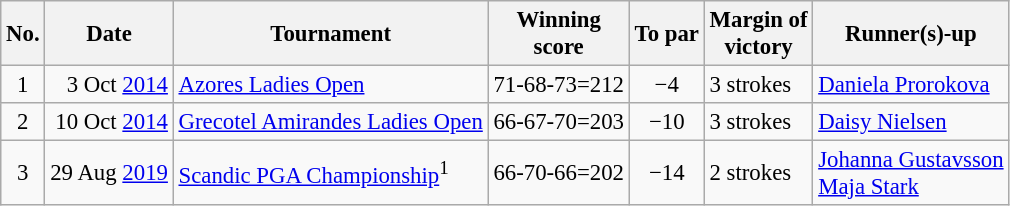<table class="wikitable" style="font-size:95%;">
<tr>
<th>No.</th>
<th>Date</th>
<th>Tournament</th>
<th>Winning<br>score</th>
<th>To par</th>
<th>Margin of<br>victory</th>
<th>Runner(s)-up</th>
</tr>
<tr>
<td align=center>1</td>
<td align=right>3 Oct <a href='#'>2014</a></td>
<td><a href='#'>Azores Ladies Open</a></td>
<td align=right>71-68-73=212</td>
<td align=center>−4</td>
<td>3 strokes</td>
<td> <a href='#'>Daniela Prorokova</a></td>
</tr>
<tr>
<td align=center>2</td>
<td align=right>10 Oct <a href='#'>2014</a></td>
<td><a href='#'>Grecotel Amirandes Ladies Open</a></td>
<td align=right>66-67-70=203</td>
<td align=center>−10</td>
<td>3 strokes</td>
<td> <a href='#'>Daisy Nielsen</a></td>
</tr>
<tr>
<td align=center>3</td>
<td align=right>29 Aug <a href='#'>2019</a></td>
<td><a href='#'>Scandic PGA Championship</a><sup>1</sup></td>
<td align=right>66-70-66=202</td>
<td align=center>−14</td>
<td>2 strokes</td>
<td> <a href='#'>Johanna Gustavsson</a><br> <a href='#'>Maja Stark</a></td>
</tr>
</table>
